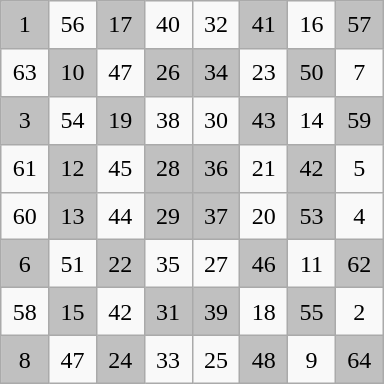<table class="wikitable" style="margin-left:auto;margin-right:auto;text-align:center;width:16em;height:16em;table-layout:fixed;">
<tr>
<td style="background-color: silver;">1</td>
<td>56</td>
<td style="background-color: silver;">17</td>
<td>40</td>
<td>32</td>
<td style="background-color: silver;">41</td>
<td>16</td>
<td style="background-color: silver;">57</td>
</tr>
<tr>
<td>63</td>
<td style="background-color: silver;">10</td>
<td>47</td>
<td style="background-color: silver;">26</td>
<td style="background-color: silver;">34</td>
<td>23</td>
<td style="background-color: silver;">50</td>
<td>7</td>
</tr>
<tr>
<td style="background-color: silver;">3</td>
<td>54</td>
<td style="background-color: silver;">19</td>
<td>38</td>
<td>30</td>
<td style="background-color: silver;">43</td>
<td>14</td>
<td style="background-color: silver;">59</td>
</tr>
<tr>
<td>61</td>
<td style="background-color: silver;">12</td>
<td>45</td>
<td style="background-color: silver;">28</td>
<td style="background-color: silver;">36</td>
<td>21</td>
<td style="background-color: silver;">42</td>
<td>5</td>
</tr>
<tr>
<td>60</td>
<td style="background-color: silver;">13</td>
<td>44</td>
<td style="background-color: silver;">29</td>
<td style="background-color: silver;">37</td>
<td>20</td>
<td style="background-color: silver;">53</td>
<td>4</td>
</tr>
<tr>
<td style="background-color: silver;">6</td>
<td>51</td>
<td style="background-color: silver;">22</td>
<td>35</td>
<td>27</td>
<td style="background-color: silver;">46</td>
<td>11</td>
<td style="background-color: silver;">62</td>
</tr>
<tr>
<td>58</td>
<td style="background-color: silver;">15</td>
<td>42</td>
<td style="background-color: silver;">31</td>
<td style="background-color: silver;">39</td>
<td>18</td>
<td style="background-color: silver;">55</td>
<td>2</td>
</tr>
<tr>
<td style="background-color: silver;">8</td>
<td>47</td>
<td style="background-color: silver;">24</td>
<td>33</td>
<td>25</td>
<td style="background-color: silver;">48</td>
<td>9</td>
<td style="background-color: silver;">64</td>
</tr>
</table>
